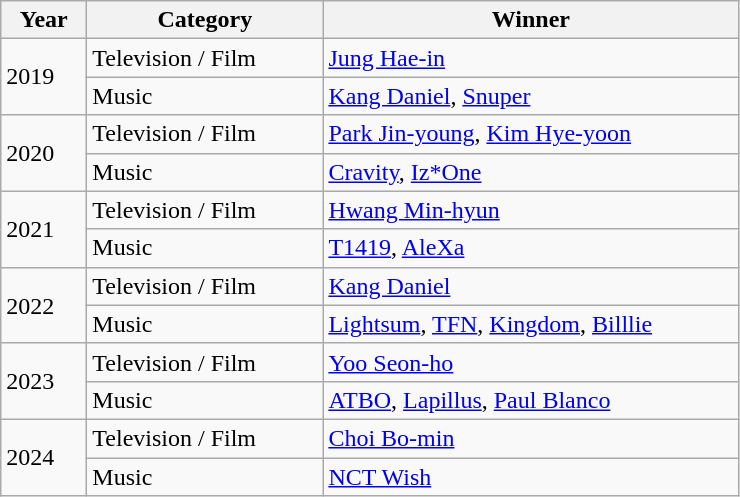<table class="wikitable">
<tr align=center>
<th style="width:50px">Year</th>
<th style="width:150px">Category</th>
<th style="width:270px">Winner</th>
</tr>
<tr>
<td rowspan="2">2019</td>
<td>Television / Film</td>
<td><a href='#'>Jung Hae-in</a></td>
</tr>
<tr>
<td>Music</td>
<td><a href='#'>Kang Daniel</a>, <a href='#'>Snuper</a></td>
</tr>
<tr>
<td rowspan="2">2020</td>
<td>Television / Film</td>
<td><a href='#'>Park Jin-young</a>, <a href='#'>Kim Hye-yoon</a></td>
</tr>
<tr>
<td>Music</td>
<td><a href='#'>Cravity</a>, <a href='#'>Iz*One</a></td>
</tr>
<tr>
<td rowspan="2">2021</td>
<td>Television / Film</td>
<td><a href='#'>Hwang Min-hyun</a></td>
</tr>
<tr>
<td>Music</td>
<td><a href='#'>T1419</a>, <a href='#'>AleXa</a></td>
</tr>
<tr>
<td rowspan="2">2022</td>
<td>Television / Film</td>
<td><a href='#'>Kang Daniel</a></td>
</tr>
<tr>
<td>Music</td>
<td><a href='#'>Lightsum</a>, <a href='#'>TFN</a>, <a href='#'>Kingdom</a>, <a href='#'>Billlie</a></td>
</tr>
<tr>
<td rowspan="2">2023</td>
<td>Television / Film</td>
<td><a href='#'>Yoo Seon-ho</a></td>
</tr>
<tr>
<td>Music</td>
<td><a href='#'>ATBO</a>, <a href='#'>Lapillus</a>, <a href='#'>Paul Blanco</a></td>
</tr>
<tr>
<td rowspan="2">2024</td>
<td>Television / Film</td>
<td><a href='#'>Choi Bo-min</a></td>
</tr>
<tr>
<td>Music</td>
<td><a href='#'>NCT Wish</a></td>
</tr>
</table>
